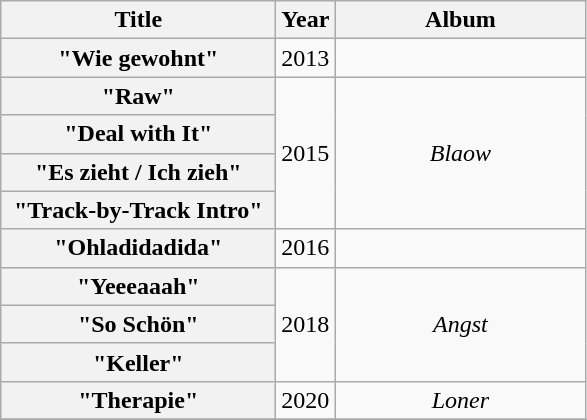<table class="wikitable plainrowheaders" style="text-align:center;">
<tr>
<th scope="col" style="width:11em;">Title</th>
<th scope="col" style="width:1em;">Year</th>
<th scope="col" style="width:10em;">Album</th>
</tr>
<tr>
<th scope="row">"Wie gewohnt"<br></th>
<td>2013</td>
<td></td>
</tr>
<tr>
<th scope="row">"Raw"</th>
<td rowspan="4">2015</td>
<td rowspan="4"><em>Blaow</em></td>
</tr>
<tr>
<th scope="row">"Deal with It"</th>
</tr>
<tr>
<th scope="row">"Es zieht / Ich zieh"</th>
</tr>
<tr>
<th scope="row">"Track-by-Track Intro"</th>
</tr>
<tr>
<th scope="row">"Ohladidadida"<br></th>
<td>2016</td>
<td></td>
</tr>
<tr>
<th scope="row">"Yeeeaaah"</th>
<td rowspan="3">2018</td>
<td rowspan="3"><em>Angst</em></td>
</tr>
<tr>
<th scope="row">"So Schön"</th>
</tr>
<tr>
<th scope="row">"Keller"</th>
</tr>
<tr>
<th scope="row">"Therapie"</th>
<td>2020</td>
<td><em>Loner</em></td>
</tr>
<tr>
</tr>
</table>
